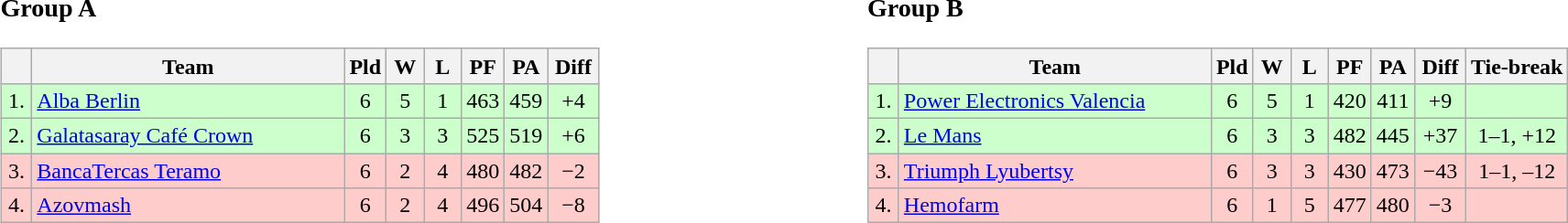<table>
<tr>
<td style="vertical-align:top; width:33%;"><br><h3>Group A</h3><table class="wikitable" style="text-align:center">
<tr>
<th width=15></th>
<th width=220>Team</th>
<th width=20>Pld</th>
<th width=20>W</th>
<th width=20>L</th>
<th width=20>PF</th>
<th width=20>PA</th>
<th width=30>Diff</th>
</tr>
<tr style="background: #ccffcc;">
<td>1.</td>
<td align=left> <a href='#'>Alba Berlin</a></td>
<td>6</td>
<td>5</td>
<td>1</td>
<td>463</td>
<td>459</td>
<td>+4</td>
</tr>
<tr style="background: #ccffcc;">
<td>2.</td>
<td align=left> <a href='#'>Galatasaray Café Crown</a></td>
<td>6</td>
<td>3</td>
<td>3</td>
<td>525</td>
<td>519</td>
<td>+6</td>
</tr>
<tr style="background: #ffcccc;">
<td>3.</td>
<td align=left> <a href='#'>BancaTercas Teramo</a></td>
<td>6</td>
<td>2</td>
<td>4</td>
<td>480</td>
<td>482</td>
<td>−2</td>
</tr>
<tr style="background: #ffcccc;">
<td>4.</td>
<td align=left> <a href='#'>Azovmash</a></td>
<td>6</td>
<td>2</td>
<td>4</td>
<td>496</td>
<td>504</td>
<td>−8</td>
</tr>
</table>
</td>
<td style="vertical-align:top; width:33%;"><br><h3>Group B</h3><table class="wikitable" style="text-align:center">
<tr>
<th width=15></th>
<th width=220>Team</th>
<th width=20>Pld</th>
<th width=20>W</th>
<th width=20>L</th>
<th width=20>PF</th>
<th width=20>PA</th>
<th width=30>Diff</th>
<th>Tie-break</th>
</tr>
<tr style="background: #ccffcc;">
<td>1.</td>
<td align=left> <a href='#'>Power Electronics Valencia</a></td>
<td>6</td>
<td>5</td>
<td>1</td>
<td>420</td>
<td>411</td>
<td>+9</td>
<td></td>
</tr>
<tr style="background: #ccffcc;">
<td>2.</td>
<td align=left> <a href='#'>Le Mans</a></td>
<td>6</td>
<td>3</td>
<td>3</td>
<td>482</td>
<td>445</td>
<td>+37</td>
<td>1–1, +12</td>
</tr>
<tr style="background: #ffcccc;">
<td>3.</td>
<td align=left> <a href='#'>Triumph Lyubertsy</a></td>
<td>6</td>
<td>3</td>
<td>3</td>
<td>430</td>
<td>473</td>
<td>−43</td>
<td>1–1, –12</td>
</tr>
<tr style="background: #ffcccc;">
<td>4.</td>
<td align=left> <a href='#'>Hemofarm</a></td>
<td>6</td>
<td>1</td>
<td>5</td>
<td>477</td>
<td>480</td>
<td>−3</td>
<td></td>
</tr>
</table>
</td>
</tr>
</table>
